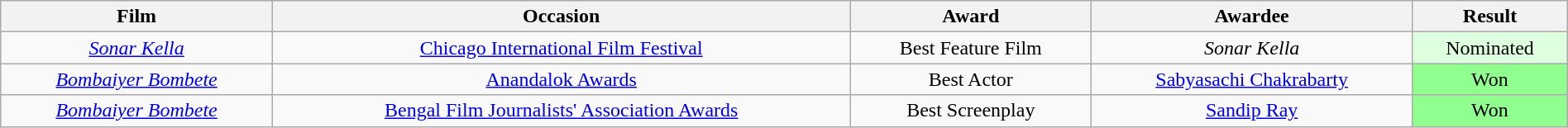<table class="wikitable"  style="text-align:center; width:100%;">
<tr>
<th>Film</th>
<th>Occasion</th>
<th>Award</th>
<th>Awardee</th>
<th>Result</th>
</tr>
<tr>
<td><em><a href='#'>Sonar Kella</a></em></td>
<td><a href='#'>Chicago International Film Festival</a></td>
<td>Best Feature Film</td>
<td><em>Sonar Kella</em></td>
<td style="background:#dfd;">Nominated</td>
</tr>
<tr>
<td><em><a href='#'>Bombaiyer Bombete</a></em></td>
<td><a href='#'>Anandalok Awards</a></td>
<td>Best Actor</td>
<td><a href='#'>Sabyasachi Chakrabarty</a></td>
<td style="background:#90ff90">Won</td>
</tr>
<tr>
<td><em><a href='#'>Bombaiyer Bombete</a></em></td>
<td><a href='#'>Bengal Film Journalists' Association Awards</a></td>
<td>Best Screenplay</td>
<td><a href='#'>Sandip Ray</a></td>
<td style="background:#90ff90">Won</td>
</tr>
</table>
